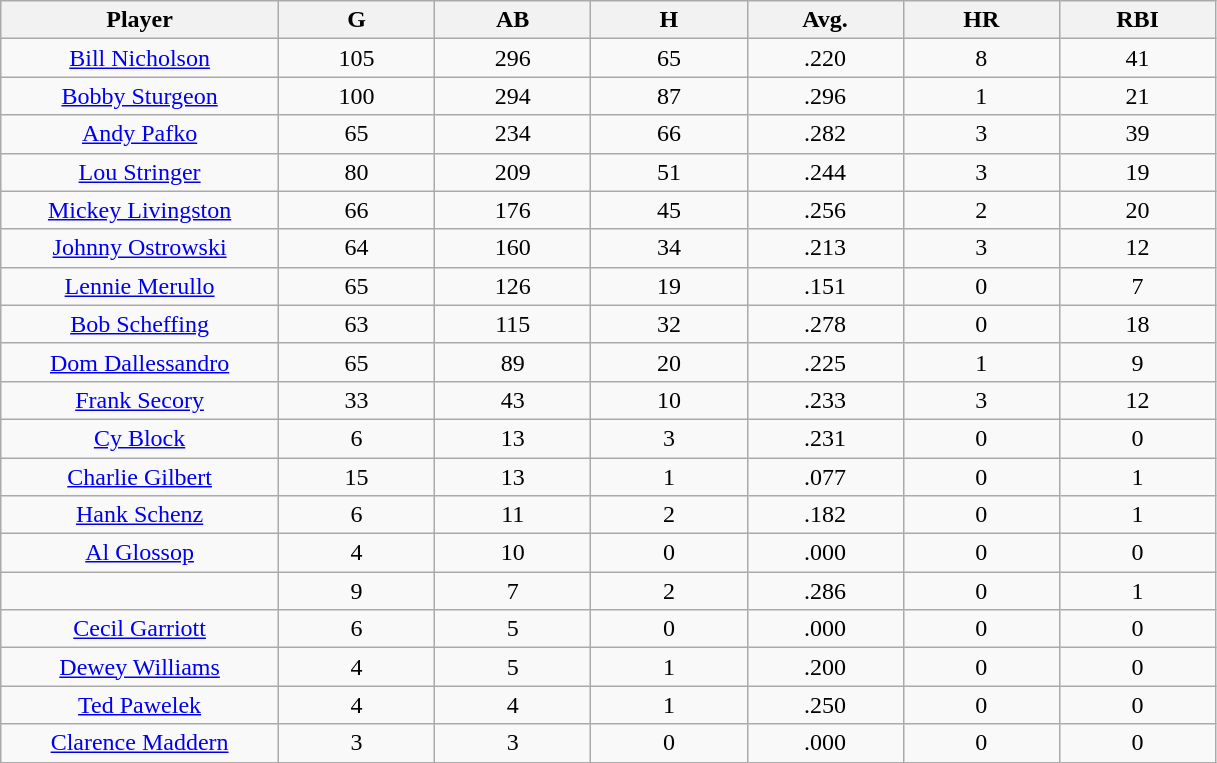<table class="wikitable sortable">
<tr>
<th bgcolor="#DDDDFF" width="16%">Player</th>
<th bgcolor="#DDDDFF" width="9%">G</th>
<th bgcolor="#DDDDFF" width="9%">AB</th>
<th bgcolor="#DDDDFF" width="9%">H</th>
<th bgcolor="#DDDDFF" width="9%">Avg.</th>
<th bgcolor="#DDDDFF" width="9%">HR</th>
<th bgcolor="#DDDDFF" width="9%">RBI</th>
</tr>
<tr align="center">
<td><a href='#'>Bill Nicholson</a></td>
<td>105</td>
<td>296</td>
<td>65</td>
<td>.220</td>
<td>8</td>
<td>41</td>
</tr>
<tr align="center">
<td><a href='#'>Bobby Sturgeon</a></td>
<td>100</td>
<td>294</td>
<td>87</td>
<td>.296</td>
<td>1</td>
<td>21</td>
</tr>
<tr align="center">
<td><a href='#'>Andy Pafko</a></td>
<td>65</td>
<td>234</td>
<td>66</td>
<td>.282</td>
<td>3</td>
<td>39</td>
</tr>
<tr align="center">
<td><a href='#'>Lou Stringer</a></td>
<td>80</td>
<td>209</td>
<td>51</td>
<td>.244</td>
<td>3</td>
<td>19</td>
</tr>
<tr align="center">
<td><a href='#'>Mickey Livingston</a></td>
<td>66</td>
<td>176</td>
<td>45</td>
<td>.256</td>
<td>2</td>
<td>20</td>
</tr>
<tr align="center">
<td><a href='#'>Johnny Ostrowski</a></td>
<td>64</td>
<td>160</td>
<td>34</td>
<td>.213</td>
<td>3</td>
<td>12</td>
</tr>
<tr align="center">
<td><a href='#'>Lennie Merullo</a></td>
<td>65</td>
<td>126</td>
<td>19</td>
<td>.151</td>
<td>0</td>
<td>7</td>
</tr>
<tr align="center">
<td><a href='#'>Bob Scheffing</a></td>
<td>63</td>
<td>115</td>
<td>32</td>
<td>.278</td>
<td>0</td>
<td>18</td>
</tr>
<tr align="center">
<td><a href='#'>Dom Dallessandro</a></td>
<td>65</td>
<td>89</td>
<td>20</td>
<td>.225</td>
<td>1</td>
<td>9</td>
</tr>
<tr align="center">
<td><a href='#'>Frank Secory</a></td>
<td>33</td>
<td>43</td>
<td>10</td>
<td>.233</td>
<td>3</td>
<td>12</td>
</tr>
<tr align="center">
<td><a href='#'>Cy Block</a></td>
<td>6</td>
<td>13</td>
<td>3</td>
<td>.231</td>
<td>0</td>
<td>0</td>
</tr>
<tr align="center">
<td><a href='#'>Charlie Gilbert</a></td>
<td>15</td>
<td>13</td>
<td>1</td>
<td>.077</td>
<td>0</td>
<td>1</td>
</tr>
<tr align="center">
<td><a href='#'>Hank Schenz</a></td>
<td>6</td>
<td>11</td>
<td>2</td>
<td>.182</td>
<td>0</td>
<td>1</td>
</tr>
<tr align="center">
<td><a href='#'>Al Glossop</a></td>
<td>4</td>
<td>10</td>
<td>0</td>
<td>.000</td>
<td>0</td>
<td>0</td>
</tr>
<tr align="center">
<td></td>
<td>9</td>
<td>7</td>
<td>2</td>
<td>.286</td>
<td>0</td>
<td>1</td>
</tr>
<tr align="center">
<td><a href='#'>Cecil Garriott</a></td>
<td>6</td>
<td>5</td>
<td>0</td>
<td>.000</td>
<td>0</td>
<td>0</td>
</tr>
<tr align="center">
<td><a href='#'>Dewey Williams</a></td>
<td>4</td>
<td>5</td>
<td>1</td>
<td>.200</td>
<td>0</td>
<td>0</td>
</tr>
<tr align="center">
<td><a href='#'>Ted Pawelek</a></td>
<td>4</td>
<td>4</td>
<td>1</td>
<td>.250</td>
<td>0</td>
<td>0</td>
</tr>
<tr align="center">
<td><a href='#'>Clarence Maddern</a></td>
<td>3</td>
<td>3</td>
<td>0</td>
<td>.000</td>
<td>0</td>
<td>0</td>
</tr>
</table>
